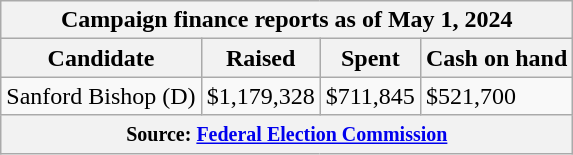<table class="wikitable sortable">
<tr>
<th colspan=4>Campaign finance reports as of May 1, 2024</th>
</tr>
<tr style="text-align:center;">
<th>Candidate</th>
<th>Raised</th>
<th>Spent</th>
<th>Cash on hand</th>
</tr>
<tr>
<td>Sanford Bishop (D)</td>
<td>$1,179,328</td>
<td>$711,845</td>
<td>$521,700</td>
</tr>
<tr>
<th colspan="4"><small>Source: <a href='#'>Federal Election Commission</a></small></th>
</tr>
</table>
